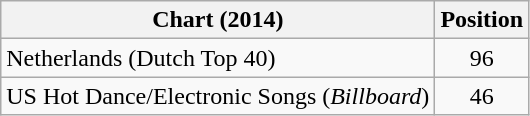<table class="wikitable plainrowheaders">
<tr>
<th>Chart (2014)</th>
<th>Position</th>
</tr>
<tr>
<td>Netherlands (Dutch Top 40)</td>
<td style="text-align:center">96</td>
</tr>
<tr>
<td>US Hot Dance/Electronic Songs (<em>Billboard</em>)</td>
<td style="text-align:center">46</td>
</tr>
</table>
